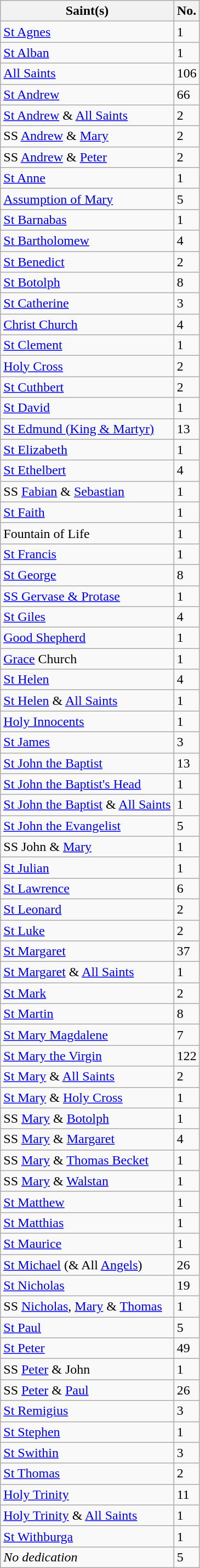<table class="wikitable sortable">
<tr>
<th>Saint(s)</th>
<th>No.</th>
</tr>
<tr>
<td><a href='#'>St Agnes</a></td>
<td>1</td>
</tr>
<tr>
<td><a href='#'>St Alban</a></td>
<td>1</td>
</tr>
<tr>
<td><a href='#'>All Saints</a></td>
<td>106</td>
</tr>
<tr>
<td><a href='#'>St Andrew</a></td>
<td>66</td>
</tr>
<tr>
<td><a href='#'>St Andrew</a> & <a href='#'>All Saints</a></td>
<td>2</td>
</tr>
<tr>
<td>SS <a href='#'>Andrew</a> & <a href='#'>Mary</a></td>
<td>2</td>
</tr>
<tr>
<td>SS <a href='#'>Andrew</a> & <a href='#'>Peter</a></td>
<td>2</td>
</tr>
<tr>
<td><a href='#'>St Anne</a></td>
<td>1</td>
</tr>
<tr>
<td><a href='#'>Assumption of Mary</a></td>
<td>5</td>
</tr>
<tr>
<td><a href='#'>St Barnabas</a></td>
<td>1</td>
</tr>
<tr>
<td><a href='#'>St Bartholomew</a></td>
<td>4</td>
</tr>
<tr>
<td><a href='#'>St Benedict</a></td>
<td>2</td>
</tr>
<tr>
<td><a href='#'>St Botolph</a></td>
<td>8</td>
</tr>
<tr>
<td><a href='#'>St Catherine</a></td>
<td>3</td>
</tr>
<tr>
<td><a href='#'>Christ Church</a></td>
<td>4</td>
</tr>
<tr>
<td><a href='#'>St Clement</a></td>
<td>1</td>
</tr>
<tr>
<td><a href='#'>Holy Cross</a></td>
<td>2</td>
</tr>
<tr>
<td><a href='#'>St Cuthbert</a></td>
<td>2</td>
</tr>
<tr>
<td><a href='#'>St David</a></td>
<td>1</td>
</tr>
<tr>
<td><a href='#'>St Edmund (King & Martyr)</a></td>
<td>13</td>
</tr>
<tr>
<td><a href='#'>St Elizabeth</a></td>
<td>1</td>
</tr>
<tr>
<td><a href='#'>St Ethelbert</a></td>
<td>4</td>
</tr>
<tr>
<td>SS <a href='#'>Fabian</a> & <a href='#'>Sebastian</a></td>
<td>1</td>
</tr>
<tr>
<td><a href='#'>St Faith</a></td>
<td>1</td>
</tr>
<tr>
<td>Fountain of Life</td>
<td>1</td>
</tr>
<tr>
<td><a href='#'>St Francis</a></td>
<td>1</td>
</tr>
<tr>
<td><a href='#'>St George</a></td>
<td>8</td>
</tr>
<tr>
<td><a href='#'>SS Gervase & Protase</a></td>
<td>1</td>
</tr>
<tr>
<td><a href='#'>St Giles</a></td>
<td>4</td>
</tr>
<tr>
<td><a href='#'>Good Shepherd</a></td>
<td>1</td>
</tr>
<tr>
<td><a href='#'>Grace</a> Church</td>
<td>1</td>
</tr>
<tr>
<td><a href='#'>St Helen</a></td>
<td>4</td>
</tr>
<tr>
<td><a href='#'>St Helen</a> & <a href='#'>All Saints</a></td>
<td>1</td>
</tr>
<tr>
<td><a href='#'>Holy Innocents</a></td>
<td>1</td>
</tr>
<tr>
<td><a href='#'>St James</a></td>
<td>3</td>
</tr>
<tr>
<td><a href='#'>St John the Baptist</a></td>
<td>13</td>
</tr>
<tr>
<td><a href='#'>St John the Baptist's Head</a></td>
<td>1</td>
</tr>
<tr>
<td><a href='#'>St John the Baptist</a> & <a href='#'>All Saints</a></td>
<td>1</td>
</tr>
<tr>
<td><a href='#'>St John the Evangelist</a></td>
<td>5</td>
</tr>
<tr>
<td>SS John & <a href='#'>Mary</a></td>
<td>1</td>
</tr>
<tr>
<td><a href='#'>St Julian</a></td>
<td>1</td>
</tr>
<tr>
<td><a href='#'>St Lawrence</a></td>
<td>6</td>
</tr>
<tr>
<td><a href='#'>St Leonard</a></td>
<td>2</td>
</tr>
<tr>
<td><a href='#'>St Luke</a></td>
<td>2</td>
</tr>
<tr>
<td><a href='#'>St Margaret</a></td>
<td>37</td>
</tr>
<tr>
<td><a href='#'>St Margaret</a> & <a href='#'>All Saints</a></td>
<td>1</td>
</tr>
<tr>
<td><a href='#'>St Mark</a></td>
<td>2</td>
</tr>
<tr>
<td><a href='#'>St Martin</a></td>
<td>8</td>
</tr>
<tr>
<td><a href='#'>St Mary Magdalene</a></td>
<td>7</td>
</tr>
<tr>
<td><a href='#'>St Mary the Virgin</a></td>
<td>122</td>
</tr>
<tr>
<td><a href='#'>St Mary</a> & <a href='#'>All Saints</a></td>
<td>2</td>
</tr>
<tr>
<td><a href='#'>St Mary</a> & <a href='#'>Holy Cross</a></td>
<td>1</td>
</tr>
<tr>
<td>SS <a href='#'>Mary</a> & <a href='#'>Botolph</a></td>
<td>1</td>
</tr>
<tr>
<td>SS <a href='#'>Mary</a> & <a href='#'>Margaret</a></td>
<td>4</td>
</tr>
<tr>
<td>SS <a href='#'>Mary</a> & <a href='#'>Thomas Becket</a></td>
<td>1</td>
</tr>
<tr>
<td>SS <a href='#'>Mary</a> & <a href='#'>Walstan</a></td>
<td>1</td>
</tr>
<tr>
<td><a href='#'>St Matthew</a></td>
<td>1</td>
</tr>
<tr>
<td><a href='#'>St Matthias</a></td>
<td>1</td>
</tr>
<tr>
<td><a href='#'>St Maurice</a></td>
<td>1</td>
</tr>
<tr>
<td><a href='#'>St Michael</a> (& All <a href='#'>Angels</a>)</td>
<td>26</td>
</tr>
<tr>
<td><a href='#'>St Nicholas</a></td>
<td>19</td>
</tr>
<tr>
<td>SS <a href='#'>Nicholas</a>, <a href='#'>Mary</a> & <a href='#'>Thomas</a></td>
<td>1</td>
</tr>
<tr>
<td><a href='#'>St Paul</a></td>
<td>5</td>
</tr>
<tr>
<td><a href='#'>St Peter</a></td>
<td>49</td>
</tr>
<tr>
<td>SS <a href='#'>Peter</a> & John</td>
<td>1</td>
</tr>
<tr>
<td>SS <a href='#'>Peter</a> & <a href='#'>Paul</a></td>
<td>26</td>
</tr>
<tr>
<td><a href='#'>St Remigius</a></td>
<td>3</td>
</tr>
<tr>
<td><a href='#'>St Stephen</a></td>
<td>1</td>
</tr>
<tr>
<td><a href='#'>St Swithin</a></td>
<td>3</td>
</tr>
<tr>
<td><a href='#'>St Thomas</a></td>
<td>2</td>
</tr>
<tr>
<td><a href='#'>Holy Trinity</a></td>
<td>11</td>
</tr>
<tr>
<td><a href='#'>Holy Trinity</a> & <a href='#'>All Saints</a></td>
<td>1</td>
</tr>
<tr>
<td><a href='#'>St Withburga</a></td>
<td>1</td>
</tr>
<tr>
<td><em>No dedication</em></td>
<td>5</td>
</tr>
</table>
